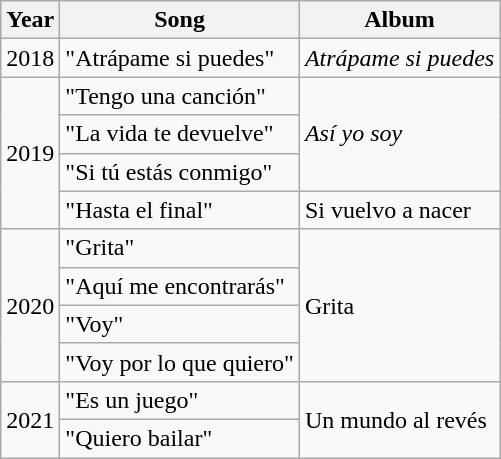<table class="wikitable">
<tr>
<th>Year</th>
<th>Song</th>
<th>Album</th>
</tr>
<tr>
<td>2018</td>
<td>"Atrápame si puedes" </td>
<td><em>Atrápame si puedes</em></td>
</tr>
<tr>
<td rowspan=4>2019</td>
<td>"Tengo una canción" </td>
<td rowspan=3><em>Así yo soy</em></td>
</tr>
<tr>
<td>"La vida te devuelve" <em></td>
</tr>
<tr>
<td>"Si tú estás conmigo" </td>
</tr>
<tr>
<td>"Hasta el final" </td>
<td></em>Si vuelvo a nacer<em></td>
</tr>
<tr>
<td rowspan=4>2020</td>
<td>"Grita" </td>
<td rowspan=4></em>Grita<em></td>
</tr>
<tr>
<td>"Aquí me encontrarás" </td>
</tr>
<tr>
<td>"Voy" </td>
</tr>
<tr>
<td>"Voy por lo que quiero" </td>
</tr>
<tr>
<td rowspan=2>2021</td>
<td>"Es un juego" </td>
<td rowspan=2></em>Un mundo al revés<em></td>
</tr>
<tr>
<td>"Quiero bailar" </td>
</tr>
</table>
